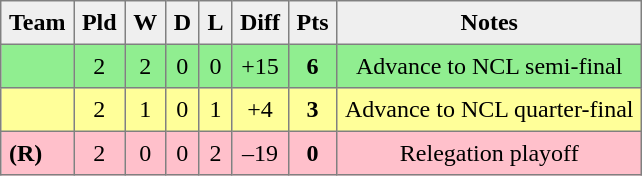<table style=border-collapse:collapse border=1 cellspacing=0 cellpadding=5>
<tr align=center bgcolor=#efefef>
<th>Team</th>
<th>Pld</th>
<th>W</th>
<th>D</th>
<th>L</th>
<th>Diff</th>
<th>Pts</th>
<th>Notes</th>
</tr>
<tr align=center style="background:#90EE90">
<td style="text-align:left;"> </td>
<td>2</td>
<td>2</td>
<td>0</td>
<td>0</td>
<td>+15</td>
<td><strong>6</strong></td>
<td rowspan=1>Advance to NCL semi-final</td>
</tr>
<tr align=center style="background:#FFFF99;">
<td style="text-align:left;"> </td>
<td>2</td>
<td>1</td>
<td>0</td>
<td>1</td>
<td>+4</td>
<td><strong>3</strong></td>
<td rowspan=1>Advance to NCL quarter-final</td>
</tr>
<tr align=center style="background:#FFC0CB;">
<td style="text-align:left;">  <strong>(R)</strong></td>
<td>2</td>
<td>0</td>
<td>0</td>
<td>2</td>
<td>–19</td>
<td><strong>0</strong></td>
<td rowspan=1>Relegation playoff</td>
</tr>
</table>
